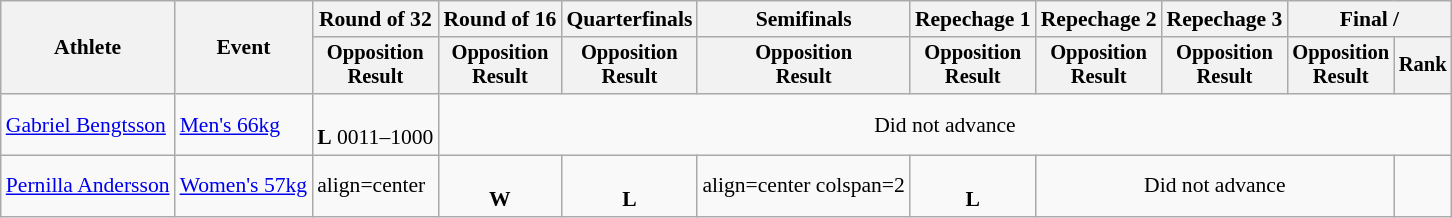<table class="wikitable" style="font-size:90%">
<tr>
<th rowspan="2">Athlete</th>
<th rowspan="2">Event</th>
<th>Round of 32</th>
<th>Round of 16</th>
<th>Quarterfinals</th>
<th>Semifinals</th>
<th>Repechage 1</th>
<th>Repechage 2</th>
<th>Repechage 3</th>
<th colspan=2>Final / </th>
</tr>
<tr style="font-size:95%">
<th>Opposition<br>Result</th>
<th>Opposition<br>Result</th>
<th>Opposition<br>Result</th>
<th>Opposition<br>Result</th>
<th>Opposition<br>Result</th>
<th>Opposition<br>Result</th>
<th>Opposition<br>Result</th>
<th>Opposition<br>Result</th>
<th>Rank</th>
</tr>
<tr>
<td align=left><a href='#'>Gabriel Bengtsson</a></td>
<td align=left><a href='#'>Men's 66kg</a></td>
<td align=center><br><strong>L</strong> 0011–1000</td>
<td align=center colspan=8>Did not advance</td>
</tr>
<tr>
<td align=left><a href='#'>Pernilla Andersson</a></td>
<td align=left><a href='#'>Women's 57kg</a></td>
<td>align=center </td>
<td align=center><br><strong>W</strong></td>
<td align=center><br><strong>L</strong></td>
<td>align=center colspan=2 </td>
<td align=center><br><strong>L</strong></td>
<td align=center colspan=3>Did not advance</td>
</tr>
</table>
